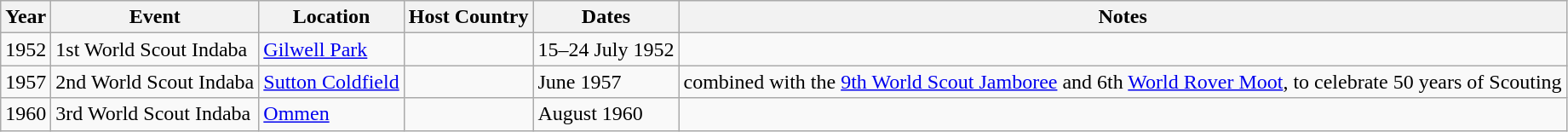<table class="wikitable" style="text-align:left">
<tr>
<th>Year</th>
<th>Event</th>
<th>Location</th>
<th>Host Country</th>
<th>Dates</th>
<th>Notes</th>
</tr>
<tr>
<td>1952</td>
<td>1st World Scout Indaba</td>
<td><a href='#'>Gilwell Park</a></td>
<td></td>
<td>15–24 July 1952</td>
<td></td>
</tr>
<tr>
<td>1957</td>
<td>2nd World Scout Indaba</td>
<td><a href='#'>Sutton Coldfield</a></td>
<td></td>
<td>June 1957</td>
<td>combined with the <a href='#'>9th World Scout Jamboree</a> and 6th <a href='#'>World Rover Moot</a>, to celebrate 50 years of Scouting</td>
</tr>
<tr>
<td>1960</td>
<td>3rd World Scout Indaba</td>
<td><a href='#'>Ommen</a></td>
<td></td>
<td>August 1960</td>
<td></td>
</tr>
</table>
